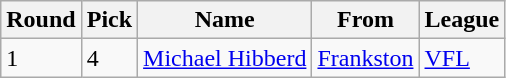<table class="wikitable">
<tr>
<th>Round</th>
<th>Pick</th>
<th>Name</th>
<th>From</th>
<th>League</th>
</tr>
<tr>
<td>1</td>
<td>4</td>
<td> <a href='#'>Michael Hibberd</a></td>
<td><a href='#'>Frankston</a></td>
<td><a href='#'>VFL</a></td>
</tr>
</table>
